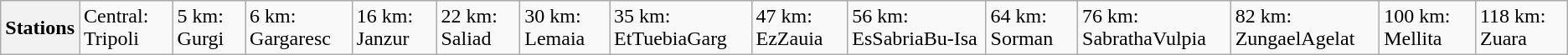<table class="wikitable">
<tr>
<th>Stations</th>
<td>Central: Tripoli</td>
<td>5 km: Gurgi</td>
<td>6 km: Gargaresc</td>
<td>16 km: Janzur</td>
<td>22 km: Saliad</td>
<td>30 km: Lemaia</td>
<td>35 km: EtTuebiaGarg</td>
<td>47 km: EzZauia</td>
<td>56 km: EsSabriaBu-Isa</td>
<td>64 km: Sorman</td>
<td>76 km: SabrathaVulpia</td>
<td>82 km: ZungaelAgelat</td>
<td>100 km: Mellita</td>
<td>118 km: Zuara</td>
</tr>
</table>
